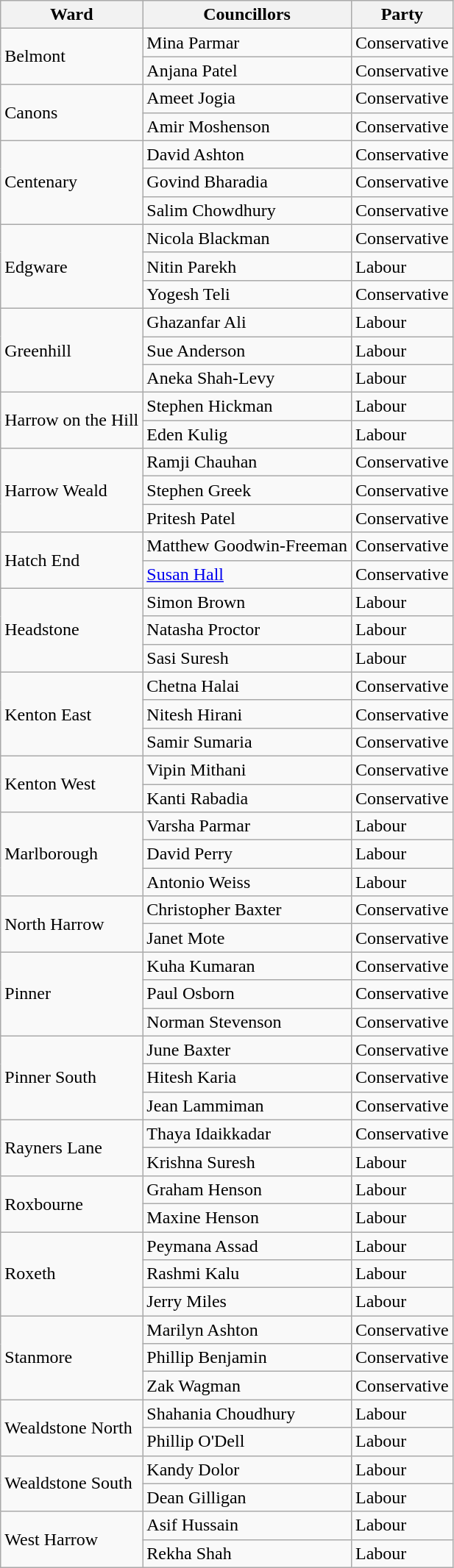<table class="wikitable">
<tr>
<th>Ward</th>
<th>Councillors</th>
<th>Party</th>
</tr>
<tr>
<td rowspan="2">Belmont</td>
<td>Mina Parmar</td>
<td>Conservative</td>
</tr>
<tr>
<td>Anjana Patel</td>
<td>Conservative</td>
</tr>
<tr>
<td rowspan="2">Canons</td>
<td>Ameet Jogia</td>
<td>Conservative</td>
</tr>
<tr>
<td>Amir Moshenson</td>
<td>Conservative</td>
</tr>
<tr>
<td rowspan="3">Centenary</td>
<td>David Ashton</td>
<td>Conservative</td>
</tr>
<tr>
<td>Govind Bharadia</td>
<td>Conservative</td>
</tr>
<tr>
<td>Salim Chowdhury</td>
<td>Conservative</td>
</tr>
<tr>
<td rowspan="3">Edgware</td>
<td>Nicola Blackman</td>
<td>Conservative</td>
</tr>
<tr>
<td>Nitin Parekh</td>
<td>Labour</td>
</tr>
<tr>
<td>Yogesh Teli</td>
<td>Conservative</td>
</tr>
<tr>
<td rowspan="3">Greenhill</td>
<td>Ghazanfar Ali</td>
<td>Labour</td>
</tr>
<tr>
<td>Sue Anderson</td>
<td>Labour</td>
</tr>
<tr>
<td>Aneka Shah-Levy</td>
<td>Labour</td>
</tr>
<tr>
<td rowspan="2">Harrow on the Hill</td>
<td>Stephen Hickman</td>
<td>Labour</td>
</tr>
<tr>
<td>Eden Kulig</td>
<td>Labour</td>
</tr>
<tr>
<td rowspan="3">Harrow Weald</td>
<td>Ramji Chauhan</td>
<td>Conservative</td>
</tr>
<tr>
<td>Stephen Greek</td>
<td>Conservative</td>
</tr>
<tr>
<td>Pritesh Patel</td>
<td>Conservative</td>
</tr>
<tr>
<td rowspan="2">Hatch End</td>
<td>Matthew Goodwin-Freeman</td>
<td>Conservative</td>
</tr>
<tr>
<td><a href='#'>Susan Hall</a></td>
<td>Conservative</td>
</tr>
<tr>
<td rowspan="3">Headstone</td>
<td>Simon Brown</td>
<td>Labour</td>
</tr>
<tr>
<td>Natasha Proctor</td>
<td>Labour</td>
</tr>
<tr>
<td>Sasi Suresh</td>
<td>Labour</td>
</tr>
<tr>
<td rowspan="3">Kenton East</td>
<td>Chetna Halai</td>
<td>Conservative</td>
</tr>
<tr>
<td>Nitesh Hirani</td>
<td>Conservative</td>
</tr>
<tr>
<td>Samir Sumaria</td>
<td>Conservative</td>
</tr>
<tr>
<td rowspan="2">Kenton West</td>
<td>Vipin Mithani</td>
<td>Conservative</td>
</tr>
<tr>
<td>Kanti Rabadia</td>
<td>Conservative</td>
</tr>
<tr>
<td rowspan="3">Marlborough</td>
<td>Varsha Parmar</td>
<td>Labour</td>
</tr>
<tr>
<td>David Perry</td>
<td>Labour</td>
</tr>
<tr>
<td>Antonio Weiss</td>
<td>Labour</td>
</tr>
<tr>
<td rowspan="2">North Harrow</td>
<td>Christopher Baxter</td>
<td>Conservative</td>
</tr>
<tr>
<td>Janet Mote</td>
<td>Conservative</td>
</tr>
<tr>
<td rowspan="3">Pinner</td>
<td>Kuha Kumaran</td>
<td>Conservative</td>
</tr>
<tr>
<td>Paul Osborn</td>
<td>Conservative</td>
</tr>
<tr>
<td>Norman Stevenson</td>
<td>Conservative</td>
</tr>
<tr>
<td rowspan="3">Pinner South</td>
<td>June Baxter</td>
<td>Conservative</td>
</tr>
<tr>
<td>Hitesh Karia</td>
<td>Conservative</td>
</tr>
<tr>
<td>Jean Lammiman</td>
<td>Conservative</td>
</tr>
<tr>
<td rowspan="2">Rayners Lane</td>
<td>Thaya Idaikkadar</td>
<td>Conservative</td>
</tr>
<tr>
<td>Krishna Suresh</td>
<td>Labour</td>
</tr>
<tr>
<td rowspan="2">Roxbourne</td>
<td>Graham Henson</td>
<td>Labour</td>
</tr>
<tr>
<td>Maxine Henson</td>
<td>Labour</td>
</tr>
<tr>
<td rowspan="3">Roxeth</td>
<td>Peymana Assad</td>
<td>Labour</td>
</tr>
<tr>
<td>Rashmi Kalu</td>
<td>Labour</td>
</tr>
<tr>
<td>Jerry Miles</td>
<td>Labour</td>
</tr>
<tr>
<td rowspan="3">Stanmore</td>
<td>Marilyn Ashton</td>
<td>Conservative</td>
</tr>
<tr>
<td>Phillip Benjamin</td>
<td>Conservative</td>
</tr>
<tr>
<td>Zak Wagman</td>
<td>Conservative</td>
</tr>
<tr>
<td rowspan="2">Wealdstone North</td>
<td>Shahania Choudhury</td>
<td>Labour</td>
</tr>
<tr>
<td>Phillip O'Dell</td>
<td>Labour</td>
</tr>
<tr>
<td rowspan="2">Wealdstone South</td>
<td>Kandy Dolor</td>
<td>Labour</td>
</tr>
<tr>
<td>Dean Gilligan</td>
<td>Labour</td>
</tr>
<tr>
<td rowspan="2">West Harrow</td>
<td>Asif Hussain</td>
<td>Labour</td>
</tr>
<tr>
<td>Rekha Shah</td>
<td>Labour</td>
</tr>
</table>
